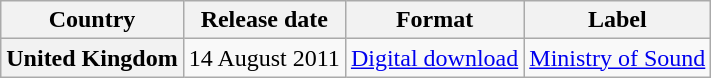<table class="wikitable plainrowheaders">
<tr>
<th scope="col">Country</th>
<th scope="col">Release date</th>
<th scope="col">Format</th>
<th scope="col">Label</th>
</tr>
<tr>
<th scope="row">United Kingdom</th>
<td>14 August 2011</td>
<td><a href='#'>Digital download</a></td>
<td><a href='#'>Ministry of Sound</a></td>
</tr>
</table>
